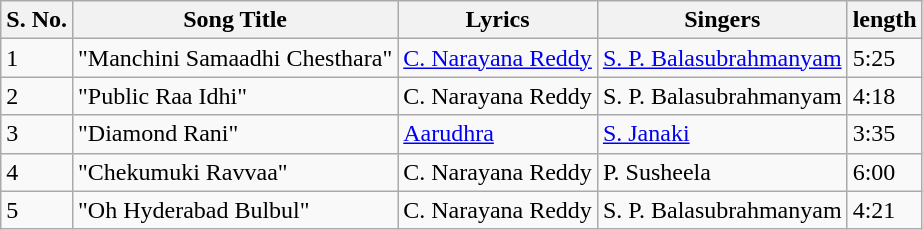<table class="wikitable">
<tr>
<th>S. No.</th>
<th>Song Title</th>
<th>Lyrics</th>
<th>Singers</th>
<th>length</th>
</tr>
<tr>
<td>1</td>
<td>"Manchini Samaadhi Chesthara"</td>
<td><a href='#'>C. Narayana Reddy</a></td>
<td><a href='#'>S. P. Balasubrahmanyam</a></td>
<td>5:25</td>
</tr>
<tr>
<td>2</td>
<td>"Public Raa Idhi"</td>
<td>C. Narayana Reddy</td>
<td>S. P. Balasubrahmanyam</td>
<td>4:18</td>
</tr>
<tr>
<td>3</td>
<td>"Diamond Rani"</td>
<td><a href='#'>Aarudhra</a></td>
<td><a href='#'>S. Janaki</a></td>
<td>3:35</td>
</tr>
<tr>
<td>4</td>
<td>"Chekumuki Ravvaa"</td>
<td>C. Narayana Reddy</td>
<td>P. Susheela</td>
<td>6:00</td>
</tr>
<tr>
<td>5</td>
<td>"Oh Hyderabad Bulbul"</td>
<td>C. Narayana Reddy</td>
<td>S. P. Balasubrahmanyam</td>
<td>4:21</td>
</tr>
</table>
